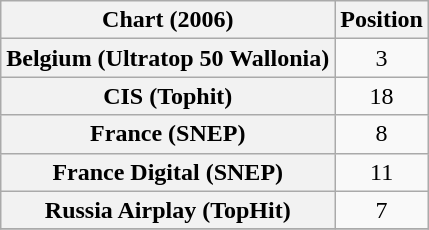<table class="wikitable plainrowheaders sortable" style="text-align:center;">
<tr>
<th scope="col">Chart (2006)</th>
<th scope="col">Position</th>
</tr>
<tr>
<th scope="row">Belgium (Ultratop 50 Wallonia)</th>
<td align="center">3</td>
</tr>
<tr>
<th scope="row">CIS (Tophit)</th>
<td>18</td>
</tr>
<tr>
<th scope="row">France (SNEP)</th>
<td>8</td>
</tr>
<tr>
<th scope="row">France Digital (SNEP)</th>
<td>11</td>
</tr>
<tr>
<th scope="row">Russia Airplay (TopHit)</th>
<td>7</td>
</tr>
<tr>
</tr>
</table>
